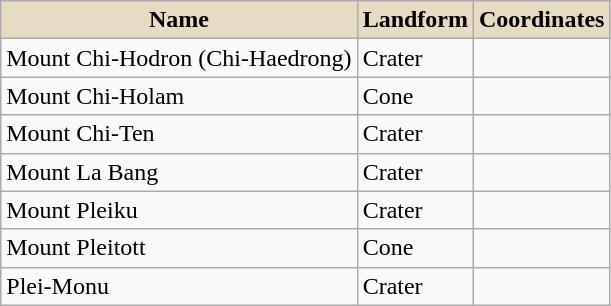<table class="wikitable sortable">
<tr>
<th rowspan=1 style="background-color:#e7dcc3;">Name</th>
<th rowspan=1 style="background-color:#e7dcc3;">Landform</th>
<th rowspan=1 style="background-color:#e7dcc3;">Coordinates</th>
</tr>
<tr>
<td>Mount Chi-Hodron (Chi-Haedrong)</td>
<td>Crater</td>
<td></td>
</tr>
<tr>
<td>Mount Chi-Holam</td>
<td>Cone</td>
<td></td>
</tr>
<tr>
<td>Mount Chi-Ten</td>
<td>Crater</td>
<td></td>
</tr>
<tr>
<td>Mount La Bang</td>
<td>Crater</td>
<td></td>
</tr>
<tr>
<td>Mount Pleiku</td>
<td>Crater</td>
<td></td>
</tr>
<tr>
<td>Mount Pleitott</td>
<td>Cone</td>
<td></td>
</tr>
<tr>
<td>Plei-Monu</td>
<td>Crater</td>
<td></td>
</tr>
</table>
